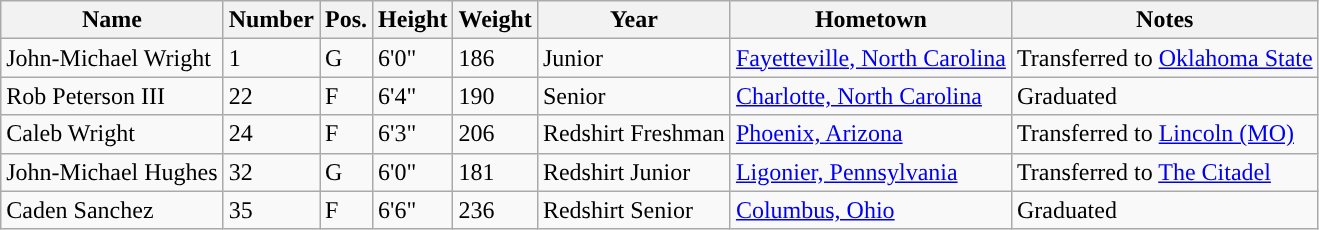<table class="wikitable sortable sortable" border="1">
<tr align=center>
<th style="background:#">Name</th>
<th style="background:#">Number</th>
<th style="background:#">Pos.</th>
<th style="background:#">Height</th>
<th style="background:#">Weight</th>
<th style="background:#">Year</th>
<th style="background:#">Hometown</th>
<th style="background:#">Notes</th>
</tr>
<tr>
<td>John-Michael Wright</td>
<td>1</td>
<td>G</td>
<td>6'0"</td>
<td>186</td>
<td>Junior</td>
<td><a href='#'>Fayetteville, North Carolina</a></td>
<td>Transferred to <a href='#'>Oklahoma State</a></td>
</tr>
<tr>
<td>Rob Peterson III</td>
<td>22</td>
<td>F</td>
<td>6'4"</td>
<td>190</td>
<td>Senior</td>
<td><a href='#'>Charlotte, North Carolina</a></td>
<td>Graduated</td>
</tr>
<tr>
<td>Caleb Wright</td>
<td>24</td>
<td>F</td>
<td>6'3"</td>
<td>206</td>
<td>Redshirt Freshman</td>
<td><a href='#'>Phoenix, Arizona</a></td>
<td>Transferred to <a href='#'>Lincoln (MO)</a></td>
</tr>
<tr>
<td>John-Michael Hughes</td>
<td>32</td>
<td>G</td>
<td>6'0"</td>
<td>181</td>
<td>Redshirt Junior</td>
<td><a href='#'>Ligonier, Pennsylvania</a></td>
<td>Transferred to <a href='#'>The Citadel</a></td>
</tr>
<tr>
<td>Caden Sanchez</td>
<td>35</td>
<td>F</td>
<td>6'6"</td>
<td>236</td>
<td>Redshirt Senior</td>
<td><a href='#'>Columbus, Ohio</a></td>
<td>Graduated</td>
</tr>
</table>
